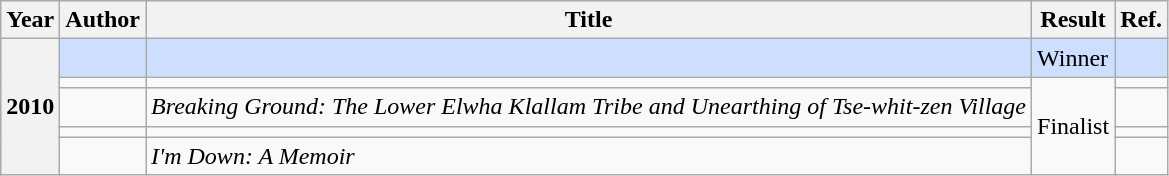<table class="wikitable sortable mw-collapsible">
<tr>
<th>Year</th>
<th>Author</th>
<th>Title</th>
<th>Result</th>
<th>Ref.</th>
</tr>
<tr style="background:#cddeff">
<th rowspan="5">2010</th>
<td></td>
<td><em></em></td>
<td>Winner</td>
<td></td>
</tr>
<tr>
<td></td>
<td><em></em></td>
<td rowspan="4">Finalist</td>
<td></td>
</tr>
<tr>
<td></td>
<td><em>Breaking Ground: The Lower Elwha Klallam Tribe and Unearthing of Tse-whit-zen Village</em></td>
<td></td>
</tr>
<tr>
<td></td>
<td><em></em></td>
<td></td>
</tr>
<tr>
<td></td>
<td><em>I'm Down: A Memoir</em></td>
<td></td>
</tr>
</table>
